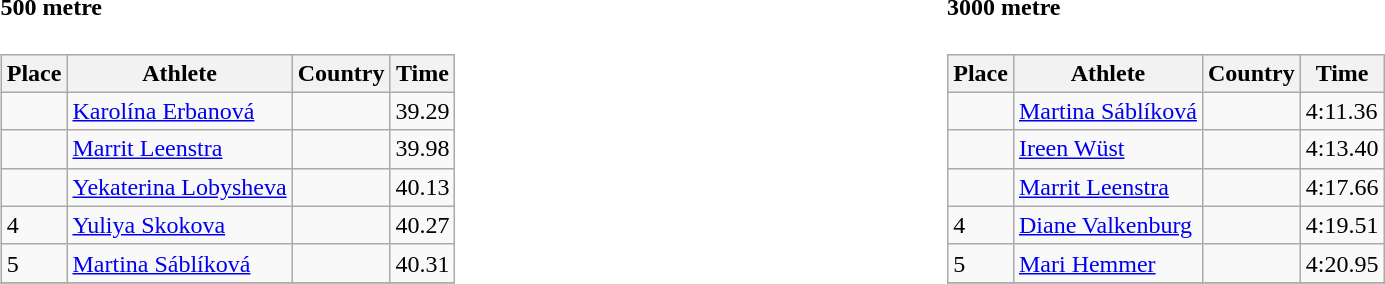<table width=100%>
<tr>
<td width=50% align=left valign=top><br><h4>500 metre</h4><table class="wikitable" border="1">
<tr>
<th>Place</th>
<th>Athlete</th>
<th>Country</th>
<th>Time</th>
</tr>
<tr>
<td></td>
<td><a href='#'>Karolína Erbanová</a></td>
<td></td>
<td>39.29</td>
</tr>
<tr>
<td></td>
<td><a href='#'>Marrit Leenstra</a></td>
<td></td>
<td>39.98</td>
</tr>
<tr>
<td></td>
<td><a href='#'>Yekaterina Lobysheva</a></td>
<td></td>
<td>40.13</td>
</tr>
<tr>
<td>4</td>
<td><a href='#'>Yuliya Skokova</a></td>
<td></td>
<td>40.27</td>
</tr>
<tr>
<td>5</td>
<td><a href='#'>Martina Sáblíková</a></td>
<td></td>
<td>40.31</td>
</tr>
<tr>
</tr>
</table>
</td>
<td width=50% align=left valign=top><br><h4>3000 metre</h4><table class="wikitable" border="1">
<tr>
<th>Place</th>
<th>Athlete</th>
<th>Country</th>
<th>Time</th>
</tr>
<tr>
<td></td>
<td><a href='#'>Martina Sáblíková</a></td>
<td></td>
<td>4:11.36</td>
</tr>
<tr>
<td></td>
<td><a href='#'>Ireen Wüst</a></td>
<td></td>
<td>4:13.40</td>
</tr>
<tr>
<td></td>
<td><a href='#'>Marrit Leenstra</a></td>
<td></td>
<td>4:17.66</td>
</tr>
<tr>
<td>4</td>
<td><a href='#'>Diane Valkenburg</a></td>
<td></td>
<td>4:19.51</td>
</tr>
<tr>
<td>5</td>
<td><a href='#'>Mari Hemmer</a></td>
<td></td>
<td>4:20.95</td>
</tr>
<tr>
</tr>
</table>
</td>
</tr>
</table>
